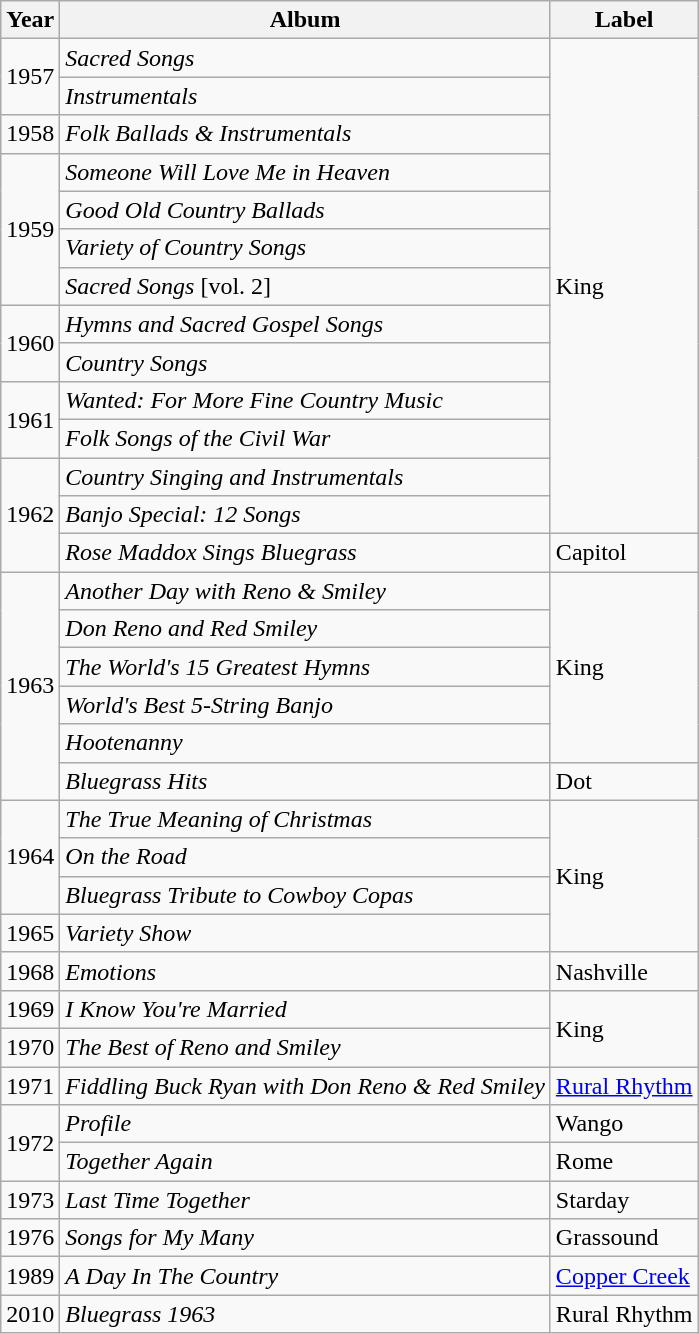<table class="wikitable">
<tr>
<th>Year</th>
<th>Album</th>
<th>Label</th>
</tr>
<tr>
<td rowspan="2">1957</td>
<td><em>Sacred Songs</em></td>
<td rowspan="13">King</td>
</tr>
<tr>
<td><em>Instrumentals</em></td>
</tr>
<tr>
<td>1958</td>
<td><em>Folk Ballads & Instrumentals</em></td>
</tr>
<tr>
<td rowspan="4">1959</td>
<td><em>Someone Will Love Me in Heaven</em></td>
</tr>
<tr>
<td><em>Good Old Country Ballads</em></td>
</tr>
<tr>
<td><em>Variety of Country Songs</em></td>
</tr>
<tr>
<td><em>Sacred Songs</em> [vol. 2]</td>
</tr>
<tr>
<td rowspan="2">1960</td>
<td><em>Hymns and Sacred Gospel Songs</em></td>
</tr>
<tr>
<td><em>Country Songs</em></td>
</tr>
<tr>
<td rowspan="2">1961</td>
<td><em>Wanted: For More Fine Country Music</em></td>
</tr>
<tr>
<td><em>Folk Songs of the Civil War</em></td>
</tr>
<tr>
<td rowspan="3">1962</td>
<td><em>Country Singing and Instrumentals</em></td>
</tr>
<tr>
<td><em>Banjo Special: 12 Songs</em></td>
</tr>
<tr>
<td><em>Rose Maddox Sings Bluegrass</em></td>
<td>Capitol</td>
</tr>
<tr>
<td rowspan="6">1963</td>
<td><em>Another Day with Reno & Smiley</em></td>
<td rowspan="5">King</td>
</tr>
<tr>
<td><em>Don Reno and Red Smiley</em></td>
</tr>
<tr>
<td><em>The World's 15 Greatest Hymns</em></td>
</tr>
<tr>
<td><em>World's Best 5-String Banjo</em></td>
</tr>
<tr>
<td><em>Hootenanny</em></td>
</tr>
<tr>
<td><em>Bluegrass Hits</em></td>
<td>Dot</td>
</tr>
<tr>
<td rowspan="3">1964</td>
<td><em>The True Meaning of Christmas</em></td>
<td rowspan="4">King</td>
</tr>
<tr>
<td><em>On the Road</em></td>
</tr>
<tr>
<td><em>Bluegrass Tribute to Cowboy Copas</em></td>
</tr>
<tr>
<td>1965</td>
<td><em>Variety Show</em></td>
</tr>
<tr>
<td>1968</td>
<td><em>Emotions</em></td>
<td>Nashville</td>
</tr>
<tr>
<td>1969</td>
<td><em>I Know You're Married</em></td>
<td rowspan="2">King</td>
</tr>
<tr>
<td>1970</td>
<td><em>The Best of Reno and Smiley</em></td>
</tr>
<tr>
<td>1971</td>
<td><em>Fiddling Buck Ryan with Don Reno & Red Smiley</em></td>
<td><a href='#'>Rural Rhythm</a></td>
</tr>
<tr>
<td rowspan="2">1972</td>
<td><em>Profile</em></td>
<td>Wango</td>
</tr>
<tr>
<td><em>Together Again</em></td>
<td>Rome</td>
</tr>
<tr>
<td>1973</td>
<td><em>Last Time Together</em></td>
<td>Starday</td>
</tr>
<tr>
<td>1976</td>
<td><em>Songs for My Many</em></td>
<td>Grassound</td>
</tr>
<tr>
<td>1989</td>
<td><em>A Day In The Country</em></td>
<td><a href='#'>Copper Creek</a></td>
</tr>
<tr>
<td>2010</td>
<td><em>Bluegrass 1963</em></td>
<td>Rural Rhythm</td>
</tr>
</table>
